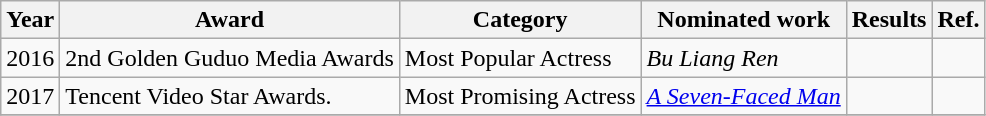<table class="wikitable">
<tr>
<th>Year</th>
<th>Award</th>
<th>Category</th>
<th>Nominated work</th>
<th>Results</th>
<th>Ref.</th>
</tr>
<tr>
<td>2016</td>
<td>2nd Golden Guduo Media Awards</td>
<td>Most Popular Actress</td>
<td><em>Bu Liang Ren</em></td>
<td></td>
<td></td>
</tr>
<tr>
<td>2017</td>
<td>Tencent Video Star Awards.</td>
<td>Most Promising Actress</td>
<td><em><a href='#'>A Seven-Faced Man</a></em></td>
<td></td>
<td></td>
</tr>
<tr>
</tr>
</table>
